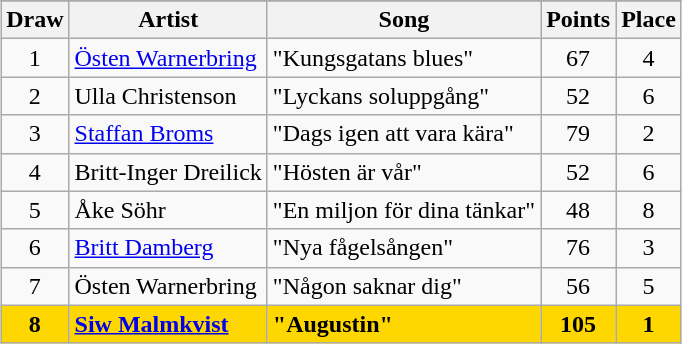<table class="sortable wikitable" style="margin: 1em auto 1em auto; text-align:center;">
<tr>
</tr>
<tr>
<th>Draw</th>
<th>Artist</th>
<th>Song</th>
<th>Points</th>
<th>Place</th>
</tr>
<tr>
<td>1</td>
<td align=left><a href='#'>Östen Warnerbring</a></td>
<td align=left>"Kungsgatans blues"</td>
<td>67</td>
<td>4</td>
</tr>
<tr>
<td>2</td>
<td align=left>Ulla Christenson</td>
<td align=left>"Lyckans soluppgång"</td>
<td>52</td>
<td>6</td>
</tr>
<tr>
<td>3</td>
<td align=left><a href='#'>Staffan Broms</a></td>
<td align=left>"Dags igen att vara kära"</td>
<td>79</td>
<td>2</td>
</tr>
<tr>
<td>4</td>
<td align=left>Britt-Inger Dreilick</td>
<td align=left>"Hösten är vår"</td>
<td>52</td>
<td>6</td>
</tr>
<tr>
<td>5</td>
<td align=left>Åke Söhr</td>
<td align=left>"En miljon för dina tänkar"</td>
<td>48</td>
<td>8</td>
</tr>
<tr>
<td>6</td>
<td align=left><a href='#'>Britt Damberg</a></td>
<td align=left>"Nya fågelsången"</td>
<td>76</td>
<td>3</td>
</tr>
<tr>
<td>7</td>
<td align=left>Östen Warnerbring</td>
<td align=left>"Någon saknar dig"</td>
<td>56</td>
<td>5</td>
</tr>
<tr style="font-weight:bold; background:gold;">
<td>8</td>
<td align=left><a href='#'>Siw Malmkvist</a></td>
<td align=left>"Augustin"</td>
<td>105</td>
<td>1</td>
</tr>
</table>
